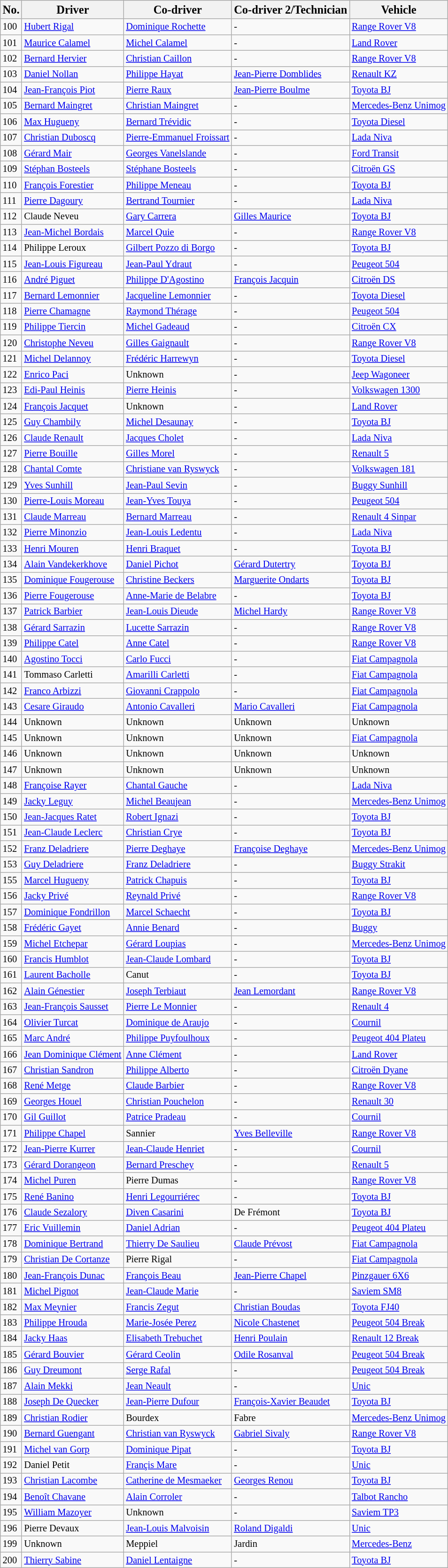<table class="wikitable sortable" style="font-size:85%;">
<tr>
<th><big>No.</big></th>
<th><big>Driver</big></th>
<th><big>Co-driver</big></th>
<th><big>Co-driver 2/Technician</big></th>
<th><big>Vehicle</big></th>
</tr>
<tr>
<td>100</td>
<td> <a href='#'>Hubert Rigal</a></td>
<td> <a href='#'>Dominique Rochette</a></td>
<td>-</td>
<td><a href='#'>Range Rover V8</a></td>
</tr>
<tr>
<td>101</td>
<td> <a href='#'>Maurice Calamel</a></td>
<td> <a href='#'>Michel Calamel</a></td>
<td>-</td>
<td><a href='#'>Land Rover</a></td>
</tr>
<tr>
<td>102</td>
<td> <a href='#'>Bernard Hervier</a></td>
<td> <a href='#'>Christian Caillon</a></td>
<td>-</td>
<td><a href='#'>Range Rover V8</a></td>
</tr>
<tr>
<td>103</td>
<td> <a href='#'>Daniel Nollan</a></td>
<td> <a href='#'>Philippe Hayat</a></td>
<td> <a href='#'>Jean-Pierre Domblides</a></td>
<td><a href='#'>Renault KZ</a></td>
</tr>
<tr>
<td>104</td>
<td> <a href='#'>Jean-François Piot</a></td>
<td> <a href='#'>Pierre Raux</a></td>
<td> <a href='#'>Jean-Pierre Boulme</a></td>
<td><a href='#'>Toyota BJ</a></td>
</tr>
<tr>
<td>105</td>
<td> <a href='#'>Bernard Maingret</a></td>
<td> <a href='#'>Christian Maingret</a></td>
<td>-</td>
<td><a href='#'>Mercedes-Benz Unimog</a></td>
</tr>
<tr>
<td>106</td>
<td> <a href='#'>Max Hugueny</a></td>
<td> <a href='#'>Bernard Trévidic</a></td>
<td>-</td>
<td><a href='#'>Toyota Diesel</a></td>
</tr>
<tr>
<td>107</td>
<td> <a href='#'>Christian Duboscq</a></td>
<td> <a href='#'>Pierre-Emmanuel Froissart</a></td>
<td>-</td>
<td><a href='#'>Lada Niva</a></td>
</tr>
<tr>
<td>108</td>
<td> <a href='#'>Gérard Mair</a></td>
<td> <a href='#'>Georges Vanelslande</a></td>
<td>-</td>
<td><a href='#'>Ford Transit</a></td>
</tr>
<tr>
<td>109</td>
<td> <a href='#'>Stéphan Bosteels</a></td>
<td> <a href='#'>Stéphane Bosteels</a></td>
<td>-</td>
<td><a href='#'>Citroën GS</a></td>
</tr>
<tr>
<td>110</td>
<td> <a href='#'>François Forestier</a></td>
<td> <a href='#'>Philippe Meneau</a></td>
<td>-</td>
<td><a href='#'>Toyota BJ</a></td>
</tr>
<tr>
<td>111</td>
<td> <a href='#'>Pierre Dagoury</a></td>
<td> <a href='#'>Bertrand Tournier</a></td>
<td>-</td>
<td><a href='#'>Lada Niva</a></td>
</tr>
<tr>
<td>112</td>
<td> Claude Neveu</td>
<td> <a href='#'>Gary Carrera</a></td>
<td> <a href='#'>Gilles Maurice</a></td>
<td><a href='#'>Toyota BJ</a></td>
</tr>
<tr>
<td>113</td>
<td> <a href='#'>Jean-Michel Bordais</a></td>
<td> <a href='#'>Marcel Quie</a></td>
<td>-</td>
<td><a href='#'>Range Rover V8</a></td>
</tr>
<tr>
<td>114</td>
<td> Philippe Leroux</td>
<td> <a href='#'>Gilbert Pozzo di Borgo</a></td>
<td>-</td>
<td><a href='#'>Toyota BJ</a></td>
</tr>
<tr>
<td>115</td>
<td> <a href='#'>Jean-Louis Figureau</a></td>
<td> <a href='#'>Jean-Paul Ydraut</a></td>
<td>-</td>
<td><a href='#'>Peugeot 504</a></td>
</tr>
<tr>
<td>116</td>
<td> <a href='#'>André Piguet</a></td>
<td> <a href='#'>Philippe D'Agostino</a></td>
<td> <a href='#'>François Jacquin</a></td>
<td><a href='#'>Citroën DS</a></td>
</tr>
<tr>
<td>117</td>
<td> <a href='#'>Bernard Lemonnier</a></td>
<td> <a href='#'>Jacqueline Lemonnier</a></td>
<td>-</td>
<td><a href='#'>Toyota Diesel</a></td>
</tr>
<tr>
<td>118</td>
<td> <a href='#'>Pierre Chamagne</a></td>
<td> <a href='#'>Raymond Thérage</a></td>
<td>-</td>
<td><a href='#'>Peugeot 504</a></td>
</tr>
<tr>
<td>119</td>
<td> <a href='#'>Philippe Tiercin</a></td>
<td> <a href='#'>Michel Gadeaud</a></td>
<td>-</td>
<td><a href='#'>Citroën CX</a></td>
</tr>
<tr>
<td>120</td>
<td> <a href='#'>Christophe Neveu</a></td>
<td> <a href='#'>Gilles Gaignault</a></td>
<td>-</td>
<td><a href='#'>Range Rover V8</a></td>
</tr>
<tr>
<td>121</td>
<td> <a href='#'>Michel Delannoy</a></td>
<td> <a href='#'>Frédéric Harrewyn</a></td>
<td>-</td>
<td><a href='#'>Toyota Diesel</a></td>
</tr>
<tr>
<td>122</td>
<td> <a href='#'>Enrico Paci</a></td>
<td>Unknown</td>
<td>-</td>
<td><a href='#'>Jeep Wagoneer</a></td>
</tr>
<tr>
<td>123</td>
<td> <a href='#'>Edi-Paul Heinis</a></td>
<td> <a href='#'>Pierre Heinis</a></td>
<td>-</td>
<td><a href='#'>Volkswagen 1300</a></td>
</tr>
<tr>
<td>124</td>
<td> <a href='#'>François Jacquet</a></td>
<td>Unknown</td>
<td>-</td>
<td><a href='#'>Land Rover</a></td>
</tr>
<tr>
<td>125</td>
<td> <a href='#'>Guy Chambily</a></td>
<td> <a href='#'>Michel Desaunay</a></td>
<td>-</td>
<td><a href='#'>Toyota BJ</a></td>
</tr>
<tr>
<td>126</td>
<td> <a href='#'>Claude Renault</a></td>
<td> <a href='#'>Jacques Cholet</a></td>
<td>-</td>
<td><a href='#'>Lada Niva</a></td>
</tr>
<tr>
<td>127</td>
<td> <a href='#'>Pierre Bouille</a></td>
<td> <a href='#'>Gilles Morel</a></td>
<td>-</td>
<td><a href='#'>Renault 5</a></td>
</tr>
<tr>
<td>128</td>
<td> <a href='#'>Chantal Comte</a></td>
<td> <a href='#'>Christiane van Ryswyck</a></td>
<td>-</td>
<td><a href='#'>Volkswagen 181</a></td>
</tr>
<tr>
<td>129</td>
<td> <a href='#'>Yves Sunhill</a></td>
<td> <a href='#'>Jean-Paul Sevin</a></td>
<td>-</td>
<td><a href='#'>Buggy Sunhill</a></td>
</tr>
<tr>
<td>130</td>
<td> <a href='#'>Pierre-Louis Moreau</a></td>
<td> <a href='#'>Jean-Yves Touya</a></td>
<td>-</td>
<td><a href='#'>Peugeot 504</a></td>
</tr>
<tr>
<td>131</td>
<td> <a href='#'>Claude Marreau</a></td>
<td> <a href='#'>Bernard Marreau</a></td>
<td>-</td>
<td><a href='#'>Renault 4 Sinpar</a></td>
</tr>
<tr>
<td>132</td>
<td> <a href='#'>Pierre Minonzio</a></td>
<td> <a href='#'>Jean-Louis Ledentu</a></td>
<td>-</td>
<td><a href='#'>Lada Niva</a></td>
</tr>
<tr>
<td>133</td>
<td> <a href='#'>Henri Mouren</a></td>
<td> <a href='#'>Henri Braquet</a></td>
<td>-</td>
<td><a href='#'>Toyota BJ</a></td>
</tr>
<tr>
<td>134</td>
<td> <a href='#'>Alain Vandekerkhove</a></td>
<td> <a href='#'>Daniel Pichot</a></td>
<td> <a href='#'>Gérard Dutertry</a></td>
<td><a href='#'>Toyota BJ</a></td>
</tr>
<tr>
<td>135</td>
<td> <a href='#'>Dominique Fougerouse</a></td>
<td> <a href='#'>Christine Beckers</a></td>
<td> <a href='#'>Marguerite Ondarts</a></td>
<td><a href='#'>Toyota BJ</a></td>
</tr>
<tr>
<td>136</td>
<td> <a href='#'>Pierre Fougerouse</a></td>
<td> <a href='#'>Anne-Marie de Belabre</a></td>
<td>-</td>
<td><a href='#'>Toyota BJ</a></td>
</tr>
<tr>
<td>137</td>
<td> <a href='#'>Patrick Barbier</a></td>
<td> <a href='#'>Jean-Louis Dieude</a></td>
<td> <a href='#'>Michel Hardy</a></td>
<td><a href='#'>Range Rover V8</a></td>
</tr>
<tr>
<td>138</td>
<td> <a href='#'>Gérard Sarrazin</a></td>
<td> <a href='#'>Lucette Sarrazin</a></td>
<td>-</td>
<td><a href='#'>Range Rover V8</a></td>
</tr>
<tr>
<td>139</td>
<td> <a href='#'>Philippe Catel</a></td>
<td> <a href='#'>Anne Catel</a></td>
<td>-</td>
<td><a href='#'>Range Rover V8</a></td>
</tr>
<tr>
<td>140</td>
<td> <a href='#'>Agostino Tocci</a></td>
<td> <a href='#'>Carlo Fucci</a></td>
<td>-</td>
<td><a href='#'>Fiat Campagnola</a></td>
</tr>
<tr>
<td>141</td>
<td> Tommaso Carletti</td>
<td> <a href='#'>Amarilli Carletti</a></td>
<td>-</td>
<td><a href='#'>Fiat Campagnola</a></td>
</tr>
<tr>
<td>142</td>
<td> <a href='#'>Franco Arbizzi</a></td>
<td> <a href='#'>Giovanni Crappolo</a></td>
<td>-</td>
<td><a href='#'>Fiat Campagnola</a></td>
</tr>
<tr>
<td>143</td>
<td> <a href='#'>Cesare Giraudo</a></td>
<td> <a href='#'>Antonio Cavalleri</a></td>
<td> <a href='#'>Mario Cavalleri</a></td>
<td><a href='#'>Fiat Campagnola</a></td>
</tr>
<tr>
<td>144</td>
<td>Unknown</td>
<td>Unknown</td>
<td>Unknown</td>
<td>Unknown</td>
</tr>
<tr>
<td>145</td>
<td>Unknown</td>
<td>Unknown</td>
<td>Unknown</td>
<td><a href='#'>Fiat Campagnola</a></td>
</tr>
<tr>
<td>146</td>
<td>Unknown</td>
<td>Unknown</td>
<td>Unknown</td>
<td>Unknown</td>
</tr>
<tr>
<td>147</td>
<td>Unknown</td>
<td>Unknown</td>
<td>Unknown</td>
<td>Unknown</td>
</tr>
<tr>
<td>148</td>
<td> <a href='#'>Françoise Rayer</a></td>
<td> <a href='#'>Chantal Gauche</a></td>
<td>-</td>
<td><a href='#'>Lada Niva</a></td>
</tr>
<tr>
<td>149</td>
<td> <a href='#'>Jacky Leguy</a></td>
<td> <a href='#'>Michel Beaujean</a></td>
<td>-</td>
<td><a href='#'>Mercedes-Benz Unimog</a></td>
</tr>
<tr>
<td>150</td>
<td> <a href='#'>Jean-Jacques Ratet</a></td>
<td> <a href='#'>Robert Ignazi</a></td>
<td>-</td>
<td><a href='#'>Toyota BJ</a></td>
</tr>
<tr>
<td>151</td>
<td> <a href='#'>Jean-Claude Leclerc</a></td>
<td> <a href='#'>Christian Crye</a></td>
<td>-</td>
<td><a href='#'>Toyota BJ</a></td>
</tr>
<tr>
<td>152</td>
<td> <a href='#'>Franz Deladriere</a></td>
<td> <a href='#'>Pierre Deghaye</a></td>
<td> <a href='#'>Françoise Deghaye</a></td>
<td><a href='#'>Mercedes-Benz Unimog</a></td>
</tr>
<tr>
<td>153</td>
<td> <a href='#'>Guy Deladriere</a></td>
<td> <a href='#'>Franz Deladriere</a></td>
<td>-</td>
<td><a href='#'>Buggy Strakit</a></td>
</tr>
<tr>
<td>155</td>
<td> <a href='#'>Marcel Hugueny</a></td>
<td> <a href='#'>Patrick Chapuis</a></td>
<td>-</td>
<td><a href='#'>Toyota BJ</a></td>
</tr>
<tr>
<td>156</td>
<td> <a href='#'>Jacky Privé</a></td>
<td> <a href='#'>Reynald Privé</a></td>
<td>-</td>
<td><a href='#'>Range Rover V8</a></td>
</tr>
<tr>
<td>157</td>
<td> <a href='#'>Dominique Fondrillon</a></td>
<td> <a href='#'>Marcel Schaecht</a></td>
<td>-</td>
<td><a href='#'>Toyota BJ</a></td>
</tr>
<tr>
<td>158</td>
<td> <a href='#'>Frédéric Gayet</a></td>
<td> <a href='#'>Annie Benard</a></td>
<td>-</td>
<td><a href='#'>Buggy</a></td>
</tr>
<tr>
<td>159</td>
<td> <a href='#'>Michel Etchepar</a></td>
<td> <a href='#'>Gérard Loupias</a></td>
<td>-</td>
<td><a href='#'>Mercedes-Benz Unimog</a></td>
</tr>
<tr>
<td>160</td>
<td> <a href='#'>Francis Humblot</a></td>
<td> <a href='#'>Jean-Claude Lombard</a></td>
<td>-</td>
<td><a href='#'>Toyota BJ</a></td>
</tr>
<tr>
<td>161</td>
<td> <a href='#'>Laurent Bacholle</a></td>
<td> Canut</td>
<td>-</td>
<td><a href='#'>Toyota BJ</a></td>
</tr>
<tr>
<td>162</td>
<td> <a href='#'>Alain Génestier</a></td>
<td> <a href='#'>Joseph Terbiaut</a></td>
<td> <a href='#'>Jean Lemordant</a></td>
<td><a href='#'>Range Rover V8</a></td>
</tr>
<tr>
<td>163</td>
<td> <a href='#'>Jean-François Sausset</a></td>
<td> <a href='#'>Pierre Le Monnier</a></td>
<td>-</td>
<td><a href='#'>Renault 4</a></td>
</tr>
<tr>
<td>164</td>
<td> <a href='#'>Olivier Turcat</a></td>
<td> <a href='#'>Dominique de Araujo</a></td>
<td>-</td>
<td><a href='#'>Cournil</a></td>
</tr>
<tr>
<td>165</td>
<td> <a href='#'>Marc André</a></td>
<td> <a href='#'>Philippe Puyfoulhoux</a></td>
<td>-</td>
<td><a href='#'>Peugeot 404 Plateu</a></td>
</tr>
<tr>
<td>166</td>
<td> <a href='#'>Jean Dominique Clément</a></td>
<td> <a href='#'>Anne Clément</a></td>
<td>-</td>
<td><a href='#'>Land Rover</a></td>
</tr>
<tr>
<td>167</td>
<td> <a href='#'>Christian Sandron</a></td>
<td> <a href='#'>Philippe Alberto</a></td>
<td>-</td>
<td><a href='#'>Citroën Dyane</a></td>
</tr>
<tr>
<td>168</td>
<td> <a href='#'>René Metge</a></td>
<td> <a href='#'>Claude Barbier</a></td>
<td>-</td>
<td><a href='#'>Range Rover V8</a></td>
</tr>
<tr>
<td>169</td>
<td> <a href='#'>Georges Houel</a></td>
<td> <a href='#'>Christian Pouchelon</a></td>
<td>-</td>
<td><a href='#'>Renault 30</a></td>
</tr>
<tr>
<td>170</td>
<td> <a href='#'>Gil Guillot</a></td>
<td> <a href='#'>Patrice Pradeau</a></td>
<td>-</td>
<td><a href='#'>Cournil</a></td>
</tr>
<tr>
<td>171</td>
<td> <a href='#'>Philippe Chapel</a></td>
<td> Sannier</td>
<td> <a href='#'>Yves Belleville</a></td>
<td><a href='#'>Range Rover V8</a></td>
</tr>
<tr>
<td>172</td>
<td> <a href='#'>Jean-Pierre Kurrer</a></td>
<td> <a href='#'>Jean-Claude Henriet</a></td>
<td>-</td>
<td><a href='#'>Cournil</a></td>
</tr>
<tr>
<td>173</td>
<td> <a href='#'>Gérard Dorangeon</a></td>
<td> <a href='#'>Bernard Preschey</a></td>
<td>-</td>
<td><a href='#'>Renault 5</a></td>
</tr>
<tr>
<td>174</td>
<td> <a href='#'>Michel Puren</a></td>
<td> Pierre Dumas</td>
<td>-</td>
<td><a href='#'>Range Rover V8</a></td>
</tr>
<tr>
<td>175</td>
<td> <a href='#'>René Banino</a></td>
<td> <a href='#'>Henri Legourriérec</a></td>
<td>-</td>
<td><a href='#'>Toyota BJ</a></td>
</tr>
<tr>
<td>176</td>
<td> <a href='#'>Claude Sezalory</a></td>
<td> <a href='#'>Diven Casarini</a></td>
<td> De Frémont</td>
<td><a href='#'>Toyota BJ</a></td>
</tr>
<tr>
<td>177</td>
<td> <a href='#'>Eric Vuillemin</a></td>
<td> <a href='#'>Daniel Adrian</a></td>
<td>-</td>
<td><a href='#'>Peugeot 404 Plateu</a></td>
</tr>
<tr>
<td>178</td>
<td> <a href='#'>Dominique Bertrand</a></td>
<td> <a href='#'>Thierry De Saulieu</a></td>
<td> <a href='#'>Claude Prévost</a></td>
<td><a href='#'>Fiat Campagnola</a></td>
</tr>
<tr>
<td>179</td>
<td> <a href='#'>Christian De Cortanze</a></td>
<td> Pierre Rigal</td>
<td>-</td>
<td><a href='#'>Fiat Campagnola</a></td>
</tr>
<tr>
<td>180</td>
<td> <a href='#'>Jean-François Dunac</a></td>
<td> <a href='#'>François Beau</a></td>
<td> <a href='#'>Jean-Pierre Chapel</a></td>
<td><a href='#'>Pinzgauer 6X6</a></td>
</tr>
<tr>
<td>181</td>
<td> <a href='#'>Michel Pignot</a></td>
<td> <a href='#'>Jean-Claude Marie</a></td>
<td>-</td>
<td><a href='#'>Saviem SM8</a></td>
</tr>
<tr>
<td>182</td>
<td> <a href='#'>Max Meynier</a></td>
<td> <a href='#'>Francis Zegut</a></td>
<td> <a href='#'>Christian Boudas</a></td>
<td><a href='#'>Toyota FJ40</a></td>
</tr>
<tr>
<td>183</td>
<td> <a href='#'>Philippe Hrouda</a></td>
<td> <a href='#'>Marie-Josée Perez</a></td>
<td> <a href='#'>Nicole Chastenet</a></td>
<td><a href='#'>Peugeot 504 Break</a></td>
</tr>
<tr>
<td>184</td>
<td> <a href='#'>Jacky Haas</a></td>
<td> <a href='#'>Elisabeth Trebuchet</a></td>
<td> <a href='#'>Henri Poulain</a></td>
<td><a href='#'>Renault 12 Break</a></td>
</tr>
<tr>
<td>185</td>
<td> <a href='#'>Gérard Bouvier</a></td>
<td> <a href='#'>Gérard Ceolin</a></td>
<td> <a href='#'>Odile Rosanval</a></td>
<td><a href='#'>Peugeot 504 Break</a></td>
</tr>
<tr>
<td>186</td>
<td> <a href='#'>Guy Dreumont</a></td>
<td> <a href='#'>Serge Rafal</a></td>
<td>-</td>
<td><a href='#'>Peugeot 504 Break</a></td>
</tr>
<tr>
<td>187</td>
<td> <a href='#'>Alain Mekki</a></td>
<td> <a href='#'>Jean Neault</a></td>
<td>-</td>
<td><a href='#'>Unic</a></td>
</tr>
<tr>
<td>188</td>
<td> <a href='#'>Joseph De Quecker</a></td>
<td> <a href='#'>Jean-Pierre Dufour</a></td>
<td> <a href='#'>François-Xavier Beaudet</a></td>
<td><a href='#'>Toyota BJ</a></td>
</tr>
<tr>
<td>189</td>
<td> <a href='#'>Christian Rodier</a></td>
<td> Bourdex</td>
<td> Fabre</td>
<td><a href='#'>Mercedes-Benz Unimog</a></td>
</tr>
<tr>
<td>190</td>
<td> <a href='#'>Bernard Guengant</a></td>
<td> <a href='#'>Christian van Ryswyck</a></td>
<td> <a href='#'>Gabriel Sivaly</a></td>
<td><a href='#'>Range Rover V8</a></td>
</tr>
<tr>
<td>191</td>
<td> <a href='#'>Michel van Gorp</a></td>
<td> <a href='#'>Dominique Pipat</a></td>
<td>-</td>
<td><a href='#'>Toyota BJ</a></td>
</tr>
<tr>
<td>192</td>
<td> Daniel Petit</td>
<td> <a href='#'>Françis Mare</a></td>
<td>-</td>
<td><a href='#'>Unic</a></td>
</tr>
<tr>
<td>193</td>
<td> <a href='#'>Christian Lacombe</a></td>
<td> <a href='#'>Catherine de Mesmaeker</a></td>
<td> <a href='#'>Georges Renou</a></td>
<td><a href='#'>Toyota BJ</a></td>
</tr>
<tr>
<td>194</td>
<td> <a href='#'>Benoît Chavane</a></td>
<td> <a href='#'>Alain Corroler</a></td>
<td>-</td>
<td><a href='#'>Talbot Rancho</a></td>
</tr>
<tr>
<td>195</td>
<td> <a href='#'>William Mazoyer</a></td>
<td>Unknown</td>
<td>-</td>
<td><a href='#'>Saviem TP3</a></td>
</tr>
<tr>
<td>196</td>
<td> Pierre Devaux</td>
<td> <a href='#'>Jean-Louis Malvoisin</a></td>
<td> <a href='#'>Roland Digaldi</a></td>
<td><a href='#'>Unic</a></td>
</tr>
<tr>
<td>199</td>
<td>Unknown</td>
<td>Meppiel</td>
<td>Jardin</td>
<td><a href='#'>Mercedes-Benz</a></td>
</tr>
<tr>
<td>200</td>
<td> <a href='#'>Thierry Sabine</a></td>
<td> <a href='#'>Daniel Lentaigne</a></td>
<td>-</td>
<td><a href='#'>Toyota BJ</a></td>
</tr>
</table>
